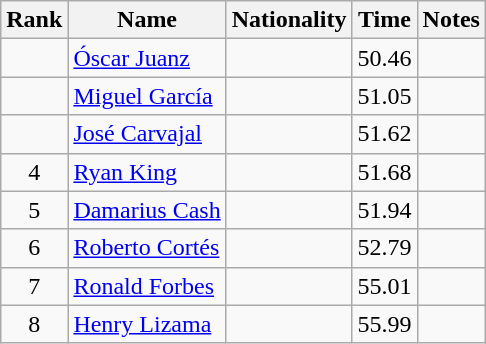<table class="wikitable sortable" style="text-align:center">
<tr>
<th>Rank</th>
<th>Name</th>
<th>Nationality</th>
<th>Time</th>
<th>Notes</th>
</tr>
<tr>
<td></td>
<td align=left><a href='#'>Óscar Juanz</a></td>
<td align=left></td>
<td>50.46</td>
<td></td>
</tr>
<tr>
<td></td>
<td align=left><a href='#'>Miguel García</a></td>
<td align=left></td>
<td>51.05</td>
<td></td>
</tr>
<tr>
<td></td>
<td align=left><a href='#'>José Carvajal</a></td>
<td align=left></td>
<td>51.62</td>
<td></td>
</tr>
<tr>
<td>4</td>
<td align=left><a href='#'>Ryan King</a></td>
<td align=left></td>
<td>51.68</td>
<td></td>
</tr>
<tr>
<td>5</td>
<td align=left><a href='#'>Damarius Cash</a></td>
<td align=left></td>
<td>51.94</td>
<td></td>
</tr>
<tr>
<td>6</td>
<td align=left><a href='#'>Roberto Cortés</a></td>
<td align=left></td>
<td>52.79</td>
<td></td>
</tr>
<tr>
<td>7</td>
<td align=left><a href='#'>Ronald Forbes</a></td>
<td align=left></td>
<td>55.01</td>
<td></td>
</tr>
<tr>
<td>8</td>
<td align=left><a href='#'>Henry Lizama</a></td>
<td align=left></td>
<td>55.99</td>
<td></td>
</tr>
</table>
